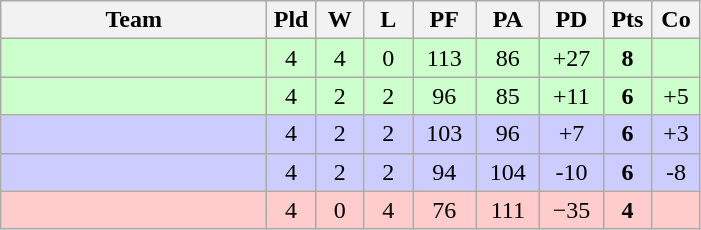<table class=wikitable style="text-align:center">
<tr>
<th width=170>Team</th>
<th width=25>Pld</th>
<th width=25>W</th>
<th width=25>L</th>
<th width=35>PF</th>
<th width=35>PA</th>
<th width=35>PD</th>
<th width=25>Pts</th>
<th width=25>Co</th>
</tr>
<tr bgcolor=ccffcc>
<td style="text-align:left"></td>
<td>4</td>
<td>4</td>
<td>0</td>
<td>113</td>
<td>86</td>
<td>+27</td>
<td><strong>8</strong></td>
<td></td>
</tr>
<tr bgcolor=ccffcc>
<td style="text-align:left"></td>
<td>4</td>
<td>2</td>
<td>2</td>
<td>96</td>
<td>85</td>
<td>+11</td>
<td><strong>6</strong></td>
<td>+5</td>
</tr>
<tr bgcolor=ccccff>
<td style="text-align:left"></td>
<td>4</td>
<td>2</td>
<td>2</td>
<td>103</td>
<td>96</td>
<td>+7</td>
<td><strong>6</strong></td>
<td>+3</td>
</tr>
<tr bgcolor=ccccff>
<td style="text-align:left"></td>
<td>4</td>
<td>2</td>
<td>2</td>
<td>94</td>
<td>104</td>
<td>-10</td>
<td><strong>6</strong></td>
<td>-8</td>
</tr>
<tr bgcolor=ffcccc>
<td style="text-align:left"></td>
<td>4</td>
<td>0</td>
<td>4</td>
<td>76</td>
<td>111</td>
<td>−35</td>
<td><strong>4</strong></td>
<td></td>
</tr>
</table>
